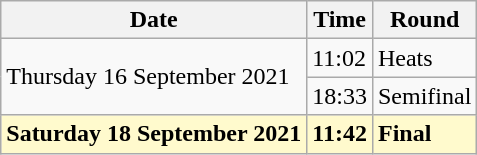<table class="wikitable">
<tr>
<th>Date</th>
<th>Time</th>
<th>Round</th>
</tr>
<tr>
<td rowspan=2>Thursday 16 September 2021</td>
<td>11:02</td>
<td>Heats</td>
</tr>
<tr>
<td>18:33</td>
<td>Semifinal</td>
</tr>
<tr>
<td style=background:lemonchiffon><strong>Saturday 18 September 2021</strong></td>
<td style=background:lemonchiffon><strong>11:42</strong></td>
<td style=background:lemonchiffon><strong>Final</strong></td>
</tr>
</table>
